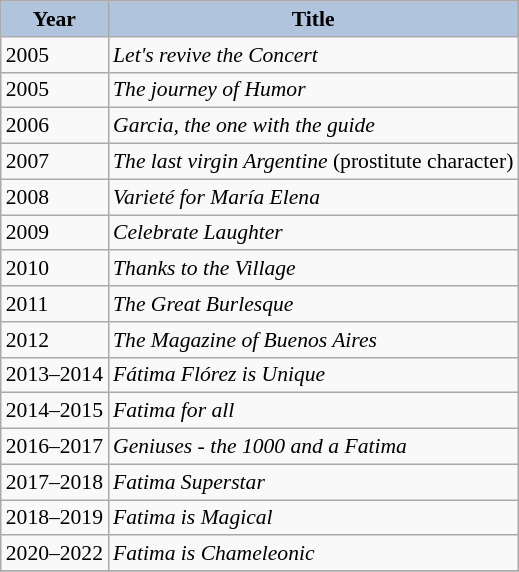<table class="wikitable" style="font-size: 90%;">
<tr>
<th style="background:#B0C4DE;">Year</th>
<th style="background:#B0C4DE;">Title</th>
</tr>
<tr>
<td>2005</td>
<td><em>Let's revive the Concert</em></td>
</tr>
<tr>
<td>2005</td>
<td><em>The journey of Humor</em></td>
</tr>
<tr>
<td>2006</td>
<td><em>Garcia, the one with the guide</em></td>
</tr>
<tr>
<td>2007</td>
<td><em>The last virgin Argentine</em> (prostitute character)</td>
</tr>
<tr>
<td>2008</td>
<td><em>Varieté for María Elena</em></td>
</tr>
<tr>
<td>2009</td>
<td><em>Celebrate Laughter</em></td>
</tr>
<tr>
<td>2010</td>
<td><em>Thanks to the Village</em></td>
</tr>
<tr>
<td>2011</td>
<td><em>The Great Burlesque</em></td>
</tr>
<tr>
<td>2012</td>
<td><em>The Magazine of Buenos Aires</em></td>
</tr>
<tr>
<td>2013–2014</td>
<td><em>Fátima Flórez is Unique</em></td>
</tr>
<tr>
<td>2014–2015</td>
<td><em>Fatima for all</em></td>
</tr>
<tr>
<td>2016–2017</td>
<td><em>Geniuses - the 1000 and a Fatima</em></td>
</tr>
<tr>
<td>2017–2018</td>
<td><em>Fatima Superstar</em></td>
</tr>
<tr>
<td>2018–2019</td>
<td><em>Fatima is Magical</em></td>
</tr>
<tr>
<td>2020–2022</td>
<td><em>Fatima is Chameleonic</em></td>
</tr>
<tr>
</tr>
</table>
